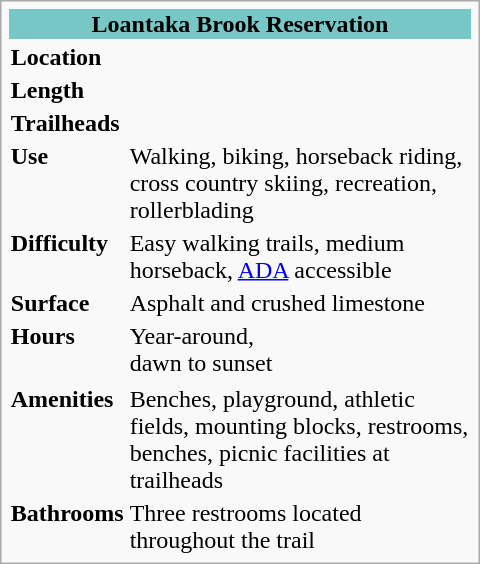<table class="infobox" style="width: 20em;">
<tr>
<th style="background-color: #78c7c7" colspan="2"><div> Loantaka Brook Reservation </div></th>
</tr>
<tr>
<td><strong>Location</strong></td>
<td></td>
</tr>
<tr>
<td><strong>Length</strong></td>
<td></td>
</tr>
<tr>
<td><strong>Trailheads</strong></td>
<td></td>
</tr>
<tr>
<td><strong>Use</strong></td>
<td>Walking, biking, horseback riding, cross country skiing, recreation, rollerblading</td>
</tr>
<tr>
<td><strong>Difficulty</strong></td>
<td>Easy walking trails, medium horseback, <a href='#'>ADA</a> accessible</td>
</tr>
<tr>
<td><strong>Surface </strong></td>
<td>Asphalt and crushed limestone</td>
</tr>
<tr>
<td><strong>Hours</strong></td>
<td>Year-around,<br>dawn to sunset</td>
</tr>
<tr>
</tr>
<tr>
<td><strong>Amenities</strong></td>
<td>Benches, playground, athletic fields, mounting blocks, restrooms, benches, picnic facilities at trailheads</td>
</tr>
<tr>
<td><strong>Bathrooms</strong></td>
<td>Three restrooms located throughout the trail</td>
</tr>
</table>
